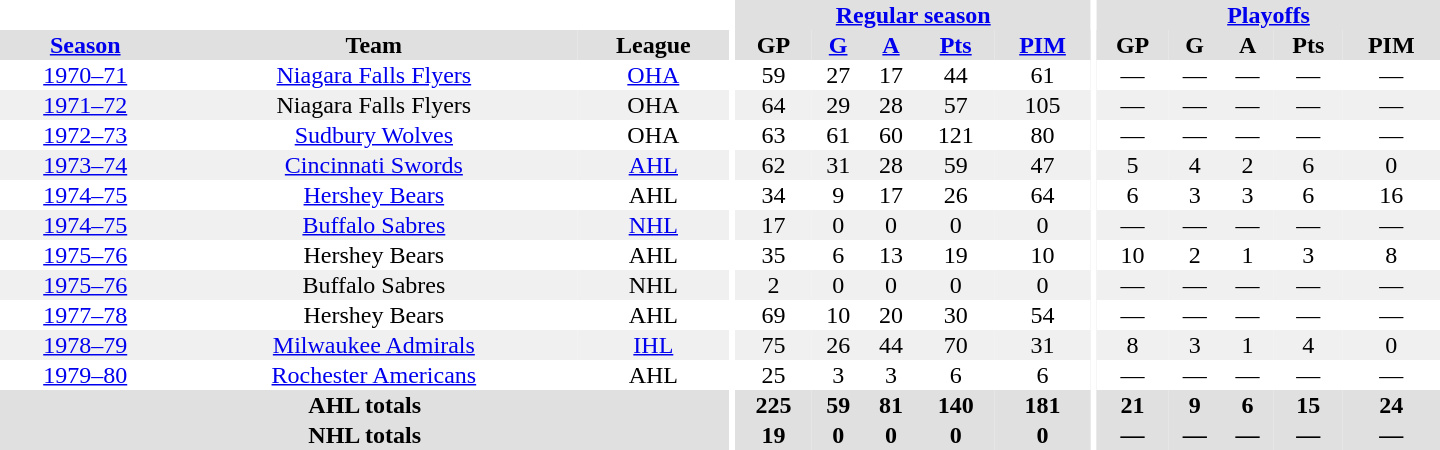<table border="0" cellpadding="1" cellspacing="0" style="text-align:center; width:60em">
<tr bgcolor="#e0e0e0">
<th colspan="3" bgcolor="#ffffff"></th>
<th rowspan="100" bgcolor="#ffffff"></th>
<th colspan="5"><a href='#'>Regular season</a></th>
<th rowspan="100" bgcolor="#ffffff"></th>
<th colspan="5"><a href='#'>Playoffs</a></th>
</tr>
<tr bgcolor="#e0e0e0">
<th><a href='#'>Season</a></th>
<th>Team</th>
<th>League</th>
<th>GP</th>
<th><a href='#'>G</a></th>
<th><a href='#'>A</a></th>
<th><a href='#'>Pts</a></th>
<th><a href='#'>PIM</a></th>
<th>GP</th>
<th>G</th>
<th>A</th>
<th>Pts</th>
<th>PIM</th>
</tr>
<tr>
<td><a href='#'>1970–71</a></td>
<td><a href='#'>Niagara Falls Flyers</a></td>
<td><a href='#'>OHA</a></td>
<td>59</td>
<td>27</td>
<td>17</td>
<td>44</td>
<td>61</td>
<td>—</td>
<td>—</td>
<td>—</td>
<td>—</td>
<td>—</td>
</tr>
<tr>
</tr>
<tr bgcolor="#f0f0f0">
<td><a href='#'>1971–72</a></td>
<td>Niagara Falls Flyers</td>
<td>OHA</td>
<td>64</td>
<td>29</td>
<td>28</td>
<td>57</td>
<td>105</td>
<td>—</td>
<td>—</td>
<td>—</td>
<td>—</td>
<td>—</td>
</tr>
<tr>
<td><a href='#'>1972–73</a></td>
<td><a href='#'>Sudbury Wolves</a></td>
<td>OHA</td>
<td>63</td>
<td>61</td>
<td>60</td>
<td>121</td>
<td>80</td>
<td>—</td>
<td>—</td>
<td>—</td>
<td>—</td>
<td>—</td>
</tr>
<tr>
</tr>
<tr bgcolor="#f0f0f0">
<td><a href='#'>1973–74</a></td>
<td><a href='#'>Cincinnati Swords</a></td>
<td><a href='#'>AHL</a></td>
<td>62</td>
<td>31</td>
<td>28</td>
<td>59</td>
<td>47</td>
<td>5</td>
<td>4</td>
<td>2</td>
<td>6</td>
<td>0</td>
</tr>
<tr>
<td><a href='#'>1974–75</a></td>
<td><a href='#'>Hershey Bears</a></td>
<td>AHL</td>
<td>34</td>
<td>9</td>
<td>17</td>
<td>26</td>
<td>64</td>
<td>6</td>
<td>3</td>
<td>3</td>
<td>6</td>
<td>16</td>
</tr>
<tr>
</tr>
<tr bgcolor="#f0f0f0">
<td><a href='#'>1974–75</a></td>
<td><a href='#'>Buffalo Sabres</a></td>
<td><a href='#'>NHL</a></td>
<td>17</td>
<td>0</td>
<td>0</td>
<td>0</td>
<td>0</td>
<td>—</td>
<td>—</td>
<td>—</td>
<td>—</td>
<td>—</td>
</tr>
<tr>
<td><a href='#'>1975–76</a></td>
<td>Hershey Bears</td>
<td>AHL</td>
<td>35</td>
<td>6</td>
<td>13</td>
<td>19</td>
<td>10</td>
<td>10</td>
<td>2</td>
<td>1</td>
<td>3</td>
<td>8</td>
</tr>
<tr>
</tr>
<tr bgcolor="#f0f0f0">
<td><a href='#'>1975–76</a></td>
<td>Buffalo Sabres</td>
<td>NHL</td>
<td>2</td>
<td>0</td>
<td>0</td>
<td>0</td>
<td>0</td>
<td>—</td>
<td>—</td>
<td>—</td>
<td>—</td>
<td>—</td>
</tr>
<tr>
<td><a href='#'>1977–78</a></td>
<td>Hershey Bears</td>
<td>AHL</td>
<td>69</td>
<td>10</td>
<td>20</td>
<td>30</td>
<td>54</td>
<td>—</td>
<td>—</td>
<td>—</td>
<td>—</td>
<td>—</td>
</tr>
<tr>
</tr>
<tr bgcolor="#f0f0f0">
<td><a href='#'>1978–79</a></td>
<td><a href='#'>Milwaukee Admirals</a></td>
<td><a href='#'>IHL</a></td>
<td>75</td>
<td>26</td>
<td>44</td>
<td>70</td>
<td>31</td>
<td>8</td>
<td>3</td>
<td>1</td>
<td>4</td>
<td>0</td>
</tr>
<tr>
<td><a href='#'>1979–80</a></td>
<td><a href='#'>Rochester Americans</a></td>
<td>AHL</td>
<td>25</td>
<td>3</td>
<td>3</td>
<td>6</td>
<td>6</td>
<td>—</td>
<td>—</td>
<td>—</td>
<td>—</td>
<td>—</td>
</tr>
<tr bgcolor="#e0e0e0">
<th colspan="3">AHL totals</th>
<th>225</th>
<th>59</th>
<th>81</th>
<th>140</th>
<th>181</th>
<th>21</th>
<th>9</th>
<th>6</th>
<th>15</th>
<th>24</th>
</tr>
<tr bgcolor="#e0e0e0">
<th colspan="3">NHL totals</th>
<th>19</th>
<th>0</th>
<th>0</th>
<th>0</th>
<th>0</th>
<th>—</th>
<th>—</th>
<th>—</th>
<th>—</th>
<th>—</th>
</tr>
</table>
